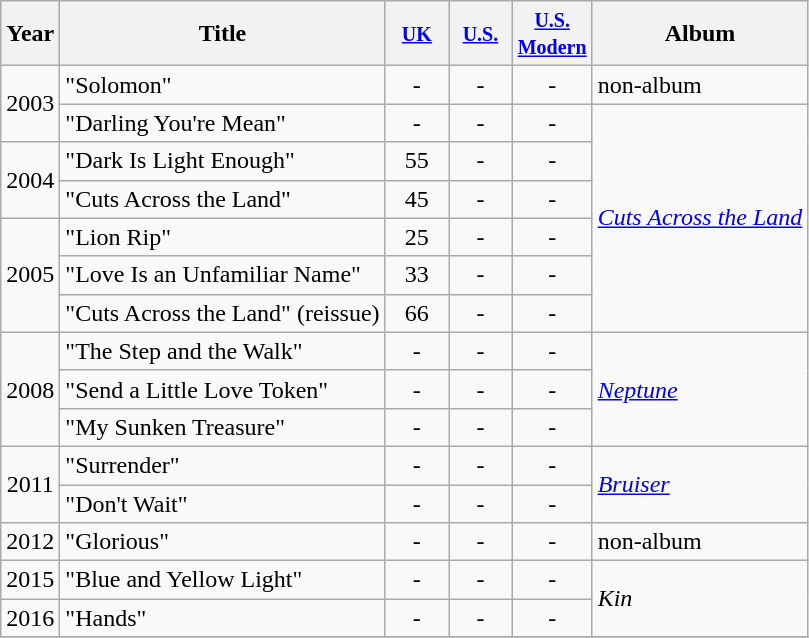<table class="wikitable">
<tr>
<th>Year</th>
<th>Title</th>
<th width="35"><small><a href='#'>UK</a></small></th>
<th width="35"><small><a href='#'>U.S.</a></small></th>
<th width="35"><small><a href='#'>U.S. Modern</a></small></th>
<th>Album</th>
</tr>
<tr>
<td align="center" rowspan="2">2003</td>
<td>"Solomon"</td>
<td align="center">-</td>
<td align="center">-</td>
<td align="center">-</td>
<td rowspan="1">non-album</td>
</tr>
<tr>
<td>"Darling You're Mean"</td>
<td align="center">-</td>
<td align="center">-</td>
<td align="center">-</td>
<td rowspan="6"><em><a href='#'>Cuts Across the Land</a></em></td>
</tr>
<tr>
<td align="center"  rowspan="2">2004</td>
<td>"Dark Is Light Enough"</td>
<td align="center">55</td>
<td align="center">-</td>
<td align="center">-</td>
</tr>
<tr>
<td>"Cuts Across the Land"</td>
<td align="center">45</td>
<td align="center">-</td>
<td align="center">-</td>
</tr>
<tr>
<td align="center"  rowspan="3">2005</td>
<td>"Lion Rip"</td>
<td align="center">25</td>
<td align="center">-</td>
<td align="center">-</td>
</tr>
<tr>
<td>"Love Is an Unfamiliar Name"</td>
<td align="center">33</td>
<td align="center">-</td>
<td align="center">-</td>
</tr>
<tr>
<td>"Cuts Across the Land" (reissue)</td>
<td align="center">66</td>
<td align="center">-</td>
<td align="center">-</td>
</tr>
<tr>
<td align="center"  rowspan="3">2008</td>
<td>"The Step and the Walk"</td>
<td align="center">-</td>
<td align="center">-</td>
<td align="center">-</td>
<td rowspan="3"><em><a href='#'>Neptune</a></em></td>
</tr>
<tr>
<td>"Send a Little Love Token"</td>
<td align="center">-</td>
<td align="center">-</td>
<td align="center">-</td>
</tr>
<tr>
<td>"My Sunken Treasure"</td>
<td align="center">-</td>
<td align="center">-</td>
<td align="center">-</td>
</tr>
<tr>
<td align="center" rowspan="2">2011</td>
<td>"Surrender"</td>
<td align="center">-</td>
<td align="center">-</td>
<td align="center">-</td>
<td rowspan="2"><em><a href='#'>Bruiser</a></em></td>
</tr>
<tr>
<td>"Don't Wait"</td>
<td align="center">-</td>
<td align="center">-</td>
<td align="center">-</td>
</tr>
<tr>
<td align="center" rowspan="1">2012</td>
<td>"Glorious"</td>
<td align="center">-</td>
<td align="center">-</td>
<td align="center">-</td>
<td rowspan="1">non-album</td>
</tr>
<tr>
<td align="center" rowspan="1">2015</td>
<td>"Blue and Yellow Light"</td>
<td align="center">-</td>
<td align="center">-</td>
<td align="center">-</td>
<td rowspan="2"><em>Kin</em></td>
</tr>
<tr>
<td align="center" rowspan="1">2016</td>
<td>"Hands"</td>
<td align="center">-</td>
<td align="center">-</td>
<td align="center">-</td>
</tr>
<tr>
</tr>
</table>
